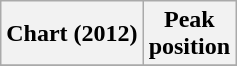<table class="wikitable sortable plainrowheaders">
<tr>
<th>Chart (2012)</th>
<th>Peak<br>position</th>
</tr>
<tr>
</tr>
</table>
